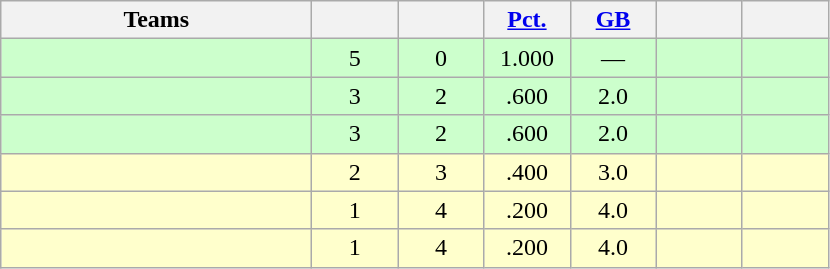<table class="wikitable" style="text-align:center;">
<tr>
<th width=200px>Teams</th>
<th width=50px></th>
<th width=50px></th>
<th width=50px><a href='#'>Pct.</a></th>
<th width=50px><a href='#'>GB</a></th>
<th width=50px></th>
<th width=50px></th>
</tr>
<tr style="background-color:#ccffcc">
<td align=left></td>
<td>5</td>
<td>0</td>
<td>1.000</td>
<td>—</td>
<td></td>
<td></td>
</tr>
<tr style="background-color:#ccffcc">
<td align=left></td>
<td>3</td>
<td>2</td>
<td>.600</td>
<td>2.0</td>
<td></td>
<td></td>
</tr>
<tr style="background-color:#ccffcc">
<td align=left></td>
<td>3</td>
<td>2</td>
<td>.600</td>
<td>2.0</td>
<td></td>
<td></td>
</tr>
<tr style="background-color:#ffffcc">
<td align=left></td>
<td>2</td>
<td>3</td>
<td>.400</td>
<td>3.0</td>
<td></td>
<td></td>
</tr>
<tr style="background-color:#ffffcc">
<td align=left></td>
<td>1</td>
<td>4</td>
<td>.200</td>
<td>4.0</td>
<td></td>
<td></td>
</tr>
<tr style="background-color:#ffffcc">
<td align=left></td>
<td>1</td>
<td>4</td>
<td>.200</td>
<td>4.0</td>
<td></td>
<td></td>
</tr>
</table>
